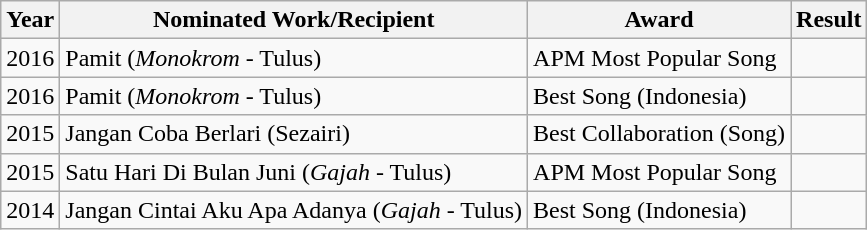<table class="wikitable">
<tr>
<th>Year</th>
<th>Nominated Work/Recipient</th>
<th>Award</th>
<th>Result</th>
</tr>
<tr>
<td>2016</td>
<td>Pamit (<em>Monokrom</em> - Tulus)</td>
<td>APM Most Popular Song</td>
<td></td>
</tr>
<tr>
<td>2016</td>
<td>Pamit (<em>Monokrom</em> - Tulus)</td>
<td>Best Song (Indonesia)</td>
<td></td>
</tr>
<tr>
<td>2015</td>
<td>Jangan Coba Berlari (Sezairi)</td>
<td>Best Collaboration (Song)</td>
<td></td>
</tr>
<tr>
<td>2015</td>
<td>Satu Hari Di Bulan Juni (<em>Gajah</em> - Tulus)</td>
<td>APM Most Popular Song</td>
<td></td>
</tr>
<tr>
<td>2014</td>
<td>Jangan Cintai Aku Apa Adanya (<em>Gajah</em> - Tulus)</td>
<td>Best Song (Indonesia)</td>
<td></td>
</tr>
</table>
